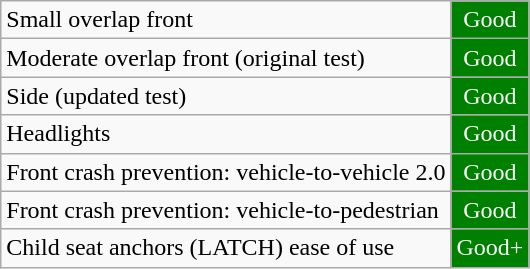<table class="wikitable">
<tr>
<td>Small overlap front</td>
<td style="text-align:center;color:white;background:green">Good</td>
</tr>
<tr>
<td>Moderate overlap front (original test)</td>
<td style="text-align:center;color:white;background:green">Good</td>
</tr>
<tr>
<td>Side (updated test)</td>
<td style="text-align:center;color:white;background:green">Good</td>
</tr>
<tr>
<td>Headlights</td>
<td style="text-align:center;color:white;background:green">Good</td>
</tr>
<tr>
<td>Front crash prevention: vehicle-to-vehicle 2.0</td>
<td style="text-align:center;color:white;background:green">Good</td>
</tr>
<tr>
<td>Front crash prevention: vehicle-to-pedestrian</td>
<td style="text-align:center;color:white;background:green">Good</td>
</tr>
<tr>
<td>Child seat anchors (LATCH) ease of use</td>
<td style="text-align:center;color:white;background:green">Good+</td>
</tr>
</table>
